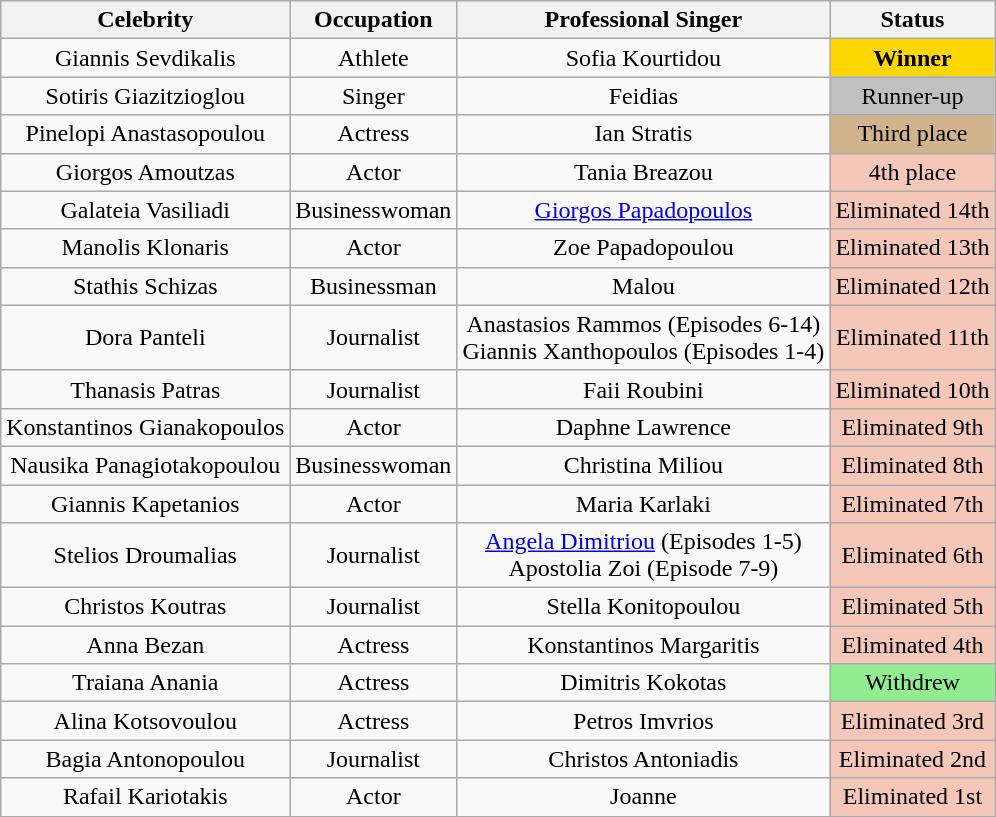<table class="wikitable sortable" style="text-align:center;">
<tr>
<th>Celebrity</th>
<th>Occupation</th>
<th>Professional Singer</th>
<th>Status</th>
</tr>
<tr>
<td>Giannis Sevdikalis</td>
<td>Athlete</td>
<td>Sofia Kourtidou</td>
<td style="background:gold;"><strong>Winner</strong></td>
</tr>
<tr>
<td>Sotiris Giazitzioglou</td>
<td>Singer</td>
<td>Feidias</td>
<td style="background:silver;">Runner-up</td>
</tr>
<tr>
<td>Pinelopi Anastasopoulou</td>
<td>Actress</td>
<td>Ian Stratis</td>
<td style="background:tan;">Third place</td>
</tr>
<tr>
<td>Giorgos Amoutzas</td>
<td>Actor</td>
<td>Tania Breazou</td>
<td style="background:#f4c7b8;">4th place</td>
</tr>
<tr>
<td>Galateia Vasiliadi</td>
<td>Businesswoman</td>
<td><a href='#'>Giorgos Papadopoulos</a></td>
<td style="background:#f4c7b8;">Eliminated 14th</td>
</tr>
<tr>
<td>Manolis Klonaris</td>
<td>Actor</td>
<td>Zoe Papadopoulou</td>
<td style="background:#f4c7b8;">Eliminated 13th</td>
</tr>
<tr>
<td>Stathis Schizas</td>
<td>Businessman</td>
<td>Malou</td>
<td style="background:#f4c7b8;">Eliminated 12th</td>
</tr>
<tr>
<td>Dora Panteli</td>
<td>Journalist</td>
<td>Anastasios Rammos (Episodes 6-14)<br>Giannis Xanthopoulos (Episodes 1-4)</td>
<td style="background:#f4c7b8;">Eliminated 11th</td>
</tr>
<tr>
<td>Thanasis Patras</td>
<td>Journalist</td>
<td>Faii Roubini</td>
<td style="background:#f4c7b8;">Eliminated 10th</td>
</tr>
<tr>
<td>Konstantinos Gianakopoulos</td>
<td>Actor</td>
<td>Daphne Lawrence</td>
<td style="background:#f4c7b8;">Eliminated 9th</td>
</tr>
<tr>
<td>Nausika Panagiotakopoulou</td>
<td>Businesswoman</td>
<td>Christina Miliou</td>
<td style="background:#f4c7b8;">Eliminated 8th</td>
</tr>
<tr>
<td>Giannis Kapetanios</td>
<td>Actor</td>
<td>Maria Karlaki</td>
<td style="background:#f4c7b8;">Eliminated 7th</td>
</tr>
<tr>
<td>Stelios Droumalias</td>
<td>Journalist</td>
<td><a href='#'>Angela Dimitriou</a> (Episodes 1-5)<br>Apostolia Zoi (Episode 7-9)</td>
<td style="background:#f4c7b8;">Eliminated 6th</td>
</tr>
<tr>
<td>Christos Koutras</td>
<td>Journalist</td>
<td>Stella Konitopoulou</td>
<td style="background:#f4c7b8;">Eliminated 5th</td>
</tr>
<tr>
<td>Anna Bezan</td>
<td>Actress</td>
<td>Konstantinos Margaritis</td>
<td style="background:#f4c7b8;">Eliminated 4th</td>
</tr>
<tr>
<td>Traiana Anania</td>
<td>Actress</td>
<td>Dimitris Kokotas</td>
<td style="background:lightgreen;">Withdrew</td>
</tr>
<tr>
<td>Alina Kotsovoulou</td>
<td>Actress</td>
<td>Petros Imvrios</td>
<td style="background:#f4c7b8;">Eliminated 3rd</td>
</tr>
<tr>
<td>Bagia Antonopoulou</td>
<td>Journalist</td>
<td>Christos Antoniadis</td>
<td style="background:#f4c7b8;">Eliminated 2nd</td>
</tr>
<tr>
<td>Rafail Kariotakis</td>
<td>Actor</td>
<td>Joanne</td>
<td style="background:#f4c7b8;">Eliminated 1st</td>
</tr>
</table>
